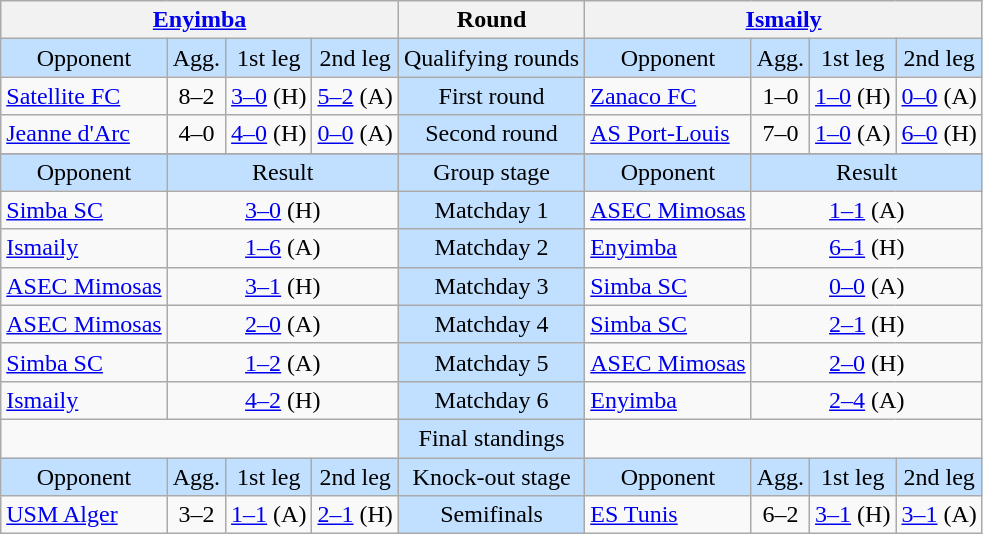<table class="wikitable" style="text-align: center;">
<tr>
<th colspan=4> <a href='#'>Enyimba</a></th>
<th>Round</th>
<th colspan=4> <a href='#'>Ismaily</a></th>
</tr>
<tr bgcolor=#c1e0ff>
<td>Opponent</td>
<td>Agg.</td>
<td>1st leg</td>
<td>2nd leg</td>
<td>Qualifying rounds</td>
<td>Opponent</td>
<td>Agg.</td>
<td>1st leg</td>
<td>2nd leg</td>
</tr>
<tr>
<td align=left> <a href='#'>Satellite FC</a></td>
<td>8–2</td>
<td><a href='#'>3–0</a> (H)</td>
<td><a href='#'>5–2</a> (A)</td>
<td bgcolor=#c1e0ff>First round</td>
<td align=left> <a href='#'>Zanaco FC</a></td>
<td>1–0</td>
<td><a href='#'>1–0</a> (H)</td>
<td><a href='#'>0–0</a> (A)</td>
</tr>
<tr>
<td align=left> <a href='#'>Jeanne d'Arc</a></td>
<td>4–0</td>
<td><a href='#'>4–0</a> (H)</td>
<td><a href='#'>0–0</a> (A)</td>
<td bgcolor=#c1e0ff>Second round</td>
<td align=left> <a href='#'>AS Port-Louis</a></td>
<td>7–0</td>
<td><a href='#'>1–0</a> (A)</td>
<td><a href='#'>6–0</a> (H)</td>
</tr>
<tr>
</tr>
<tr bgcolor=#c1e0ff>
<td>Opponent</td>
<td colspan=3>Result</td>
<td>Group stage</td>
<td>Opponent</td>
<td colspan=3>Result</td>
</tr>
<tr>
<td align=left> <a href='#'>Simba SC</a></td>
<td colspan=3><a href='#'>3–0</a> (H)</td>
<td bgcolor=#c1e0ff>Matchday 1</td>
<td align=left> <a href='#'>ASEC Mimosas</a></td>
<td colspan=3><a href='#'>1–1</a> (A)</td>
</tr>
<tr>
<td align=left> <a href='#'>Ismaily</a></td>
<td colspan=3><a href='#'>1–6</a> (A)</td>
<td bgcolor=#c1e0ff>Matchday 2</td>
<td align=left> <a href='#'>Enyimba</a></td>
<td colspan=3><a href='#'>6–1</a> (H)</td>
</tr>
<tr>
<td align=left> <a href='#'>ASEC Mimosas</a></td>
<td colspan=3><a href='#'>3–1</a> (H)</td>
<td bgcolor=#c1e0ff>Matchday 3</td>
<td align=left> <a href='#'>Simba SC</a></td>
<td colspan=3><a href='#'>0–0</a> (A)</td>
</tr>
<tr>
<td align=left> <a href='#'>ASEC Mimosas</a></td>
<td colspan=3><a href='#'>2–0</a> (A)</td>
<td bgcolor=#c1e0ff>Matchday 4</td>
<td align=left> <a href='#'>Simba SC</a></td>
<td colspan=3><a href='#'>2–1</a> (H)</td>
</tr>
<tr>
<td align=left> <a href='#'>Simba SC</a></td>
<td colspan=3><a href='#'>1–2</a> (A)</td>
<td bgcolor=#c1e0ff>Matchday 5</td>
<td align=left> <a href='#'>ASEC Mimosas</a></td>
<td colspan=3><a href='#'>2–0</a> (H)</td>
</tr>
<tr>
<td align=left> <a href='#'>Ismaily</a></td>
<td colspan=3><a href='#'>4–2</a> (H)</td>
<td bgcolor=#c1e0ff>Matchday 6</td>
<td align=left> <a href='#'>Enyimba</a></td>
<td colspan=3><a href='#'>2–4</a> (A)</td>
</tr>
<tr>
<td colspan=4 align=center valign=top><br></td>
<td bgcolor=#c1e0ff>Final standings</td>
<td colspan=4 align=center valign=top><br></td>
</tr>
<tr bgcolor=#c1e0ff>
<td>Opponent</td>
<td>Agg.</td>
<td>1st leg</td>
<td>2nd leg</td>
<td>Knock-out stage</td>
<td>Opponent</td>
<td>Agg.</td>
<td>1st leg</td>
<td>2nd leg</td>
</tr>
<tr>
<td align=left> <a href='#'>USM Alger</a></td>
<td>3–2</td>
<td><a href='#'>1–1</a> (A)</td>
<td><a href='#'>2–1</a> (H)</td>
<td bgcolor=#c1e0ff>Semifinals</td>
<td align=left> <a href='#'>ES Tunis</a></td>
<td>6–2</td>
<td><a href='#'>3–1</a> (H)</td>
<td><a href='#'>3–1</a> (A)</td>
</tr>
</table>
